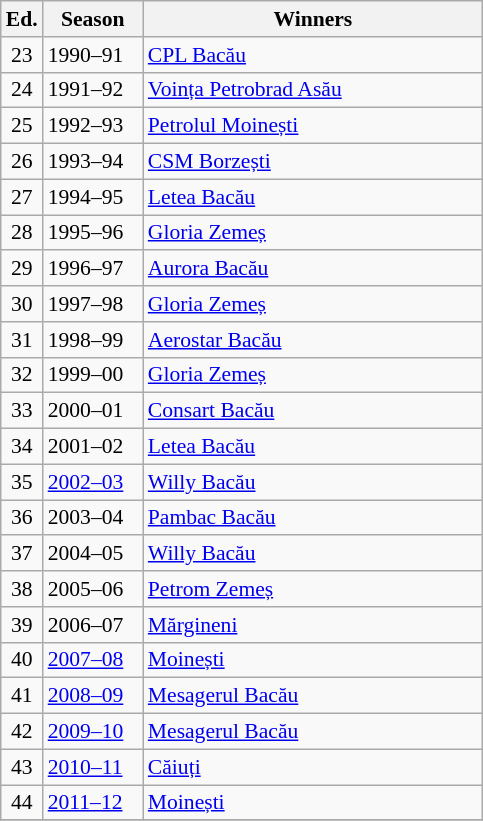<table class="wikitable" style="font-size:90%">
<tr>
<th><abbr>Ed.</abbr></th>
<th width="60">Season</th>
<th width="220">Winners</th>
</tr>
<tr>
<td align=center>23</td>
<td>1990–91</td>
<td><a href='#'>CPL Bacău</a></td>
</tr>
<tr>
<td align=center>24</td>
<td>1991–92</td>
<td><a href='#'>Voința Petrobrad Asău</a></td>
</tr>
<tr>
<td align=center>25</td>
<td>1992–93</td>
<td><a href='#'>Petrolul Moinești</a></td>
</tr>
<tr>
<td align=center>26</td>
<td>1993–94</td>
<td><a href='#'>CSM Borzești</a></td>
</tr>
<tr>
<td align=center>27</td>
<td>1994–95</td>
<td><a href='#'>Letea Bacău</a></td>
</tr>
<tr>
<td align=center>28</td>
<td>1995–96</td>
<td><a href='#'>Gloria Zemeș</a></td>
</tr>
<tr>
<td align=center>29</td>
<td>1996–97</td>
<td><a href='#'>Aurora Bacău</a></td>
</tr>
<tr>
<td align=center>30</td>
<td>1997–98</td>
<td><a href='#'>Gloria Zemeș</a></td>
</tr>
<tr>
<td align=center>31</td>
<td>1998–99</td>
<td><a href='#'>Aerostar Bacău</a></td>
</tr>
<tr>
<td align=center>32</td>
<td>1999–00</td>
<td><a href='#'>Gloria Zemeș</a></td>
</tr>
<tr>
<td align=center>33</td>
<td>2000–01</td>
<td><a href='#'>Consart Bacău</a></td>
</tr>
<tr>
<td align=center>34</td>
<td>2001–02</td>
<td><a href='#'>Letea Bacău</a></td>
</tr>
<tr>
<td align=center>35</td>
<td><a href='#'>2002–03</a></td>
<td><a href='#'>Willy Bacău</a></td>
</tr>
<tr>
<td align=center>36</td>
<td>2003–04</td>
<td><a href='#'>Pambac Bacău</a></td>
</tr>
<tr>
<td align=center>37</td>
<td>2004–05</td>
<td><a href='#'>Willy Bacău</a></td>
</tr>
<tr>
<td align=center>38</td>
<td>2005–06</td>
<td><a href='#'>Petrom Zemeș</a></td>
</tr>
<tr>
<td align=center>39</td>
<td>2006–07</td>
<td><a href='#'>Mărgineni</a></td>
</tr>
<tr>
<td align=center>40</td>
<td><a href='#'>2007–08</a></td>
<td><a href='#'>Moinești</a></td>
</tr>
<tr>
<td align=center>41</td>
<td><a href='#'>2008–09</a></td>
<td><a href='#'>Mesagerul Bacău</a></td>
</tr>
<tr>
<td align=center>42</td>
<td><a href='#'>2009–10</a></td>
<td><a href='#'>Mesagerul Bacău</a></td>
</tr>
<tr>
<td align=center>43</td>
<td><a href='#'>2010–11</a></td>
<td><a href='#'>Căiuți</a></td>
</tr>
<tr>
<td align=center>44</td>
<td><a href='#'>2011–12</a></td>
<td><a href='#'>Moinești</a></td>
</tr>
<tr>
</tr>
</table>
